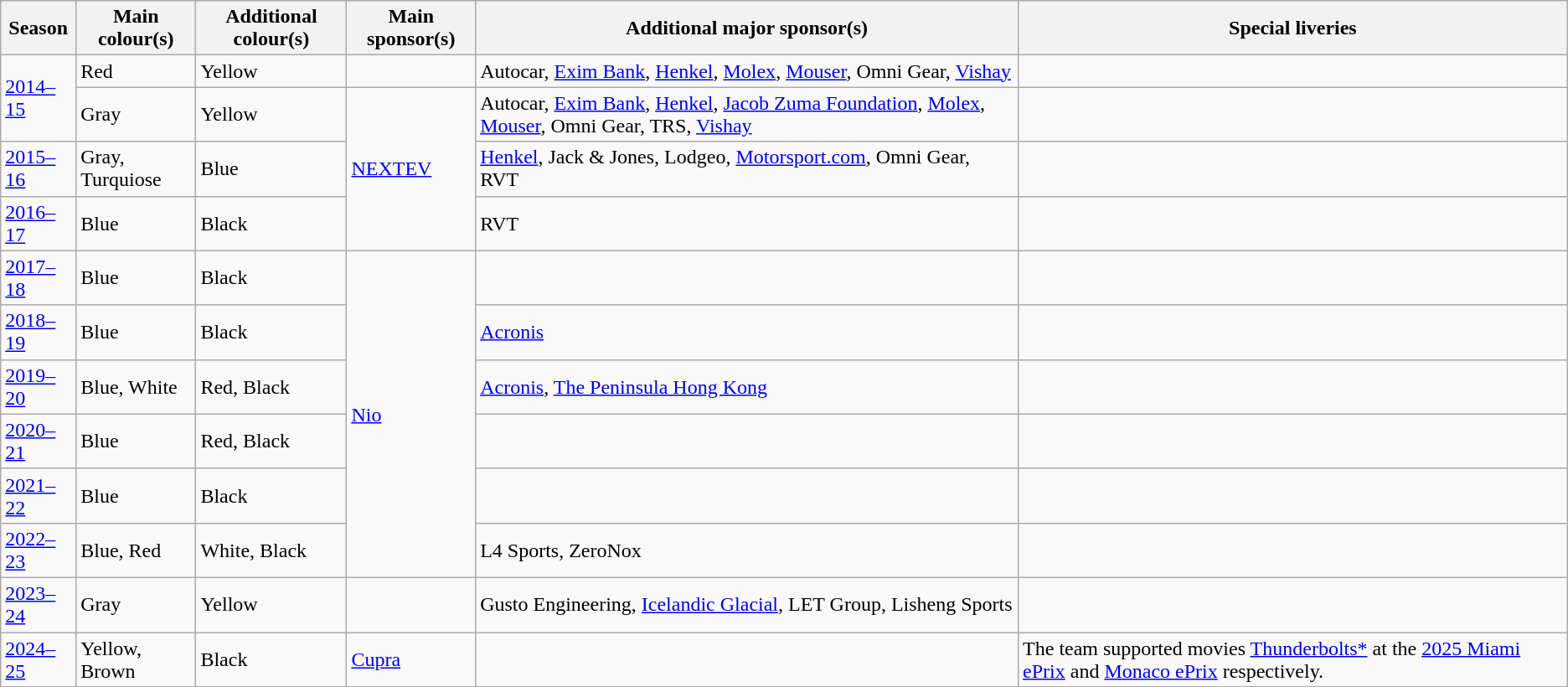<table class="wikitable">
<tr>
<th>Season</th>
<th>Main colour(s)</th>
<th>Additional colour(s)</th>
<th>Main sponsor(s)</th>
<th>Additional major sponsor(s)</th>
<th>Special liveries</th>
</tr>
<tr>
<td rowspan="2"><a href='#'>2014–15</a></td>
<td>Red</td>
<td>Yellow</td>
<td></td>
<td>Autocar, <a href='#'>Exim Bank</a>, <a href='#'>Henkel</a>, <a href='#'>Molex</a>, <a href='#'>Mouser</a>, Omni Gear, <a href='#'>Vishay</a></td>
<td></td>
</tr>
<tr>
<td>Gray</td>
<td>Yellow</td>
<td rowspan="3"><a href='#'>NEXTEV</a></td>
<td>Autocar, <a href='#'>Exim Bank</a>, <a href='#'>Henkel</a>, <a href='#'>Jacob Zuma Foundation</a>, <a href='#'>Molex</a>, <a href='#'>Mouser</a>, Omni Gear, TRS, <a href='#'>Vishay</a></td>
<td></td>
</tr>
<tr>
<td><a href='#'>2015–16</a></td>
<td>Gray, Turquiose</td>
<td>Blue</td>
<td><a href='#'>Henkel</a>, Jack & Jones, Lodgeo, <a href='#'>Motorsport.com</a>, Omni Gear, RVT</td>
<td></td>
</tr>
<tr>
<td><a href='#'>2016–17</a></td>
<td>Blue</td>
<td>Black</td>
<td>RVT</td>
<td></td>
</tr>
<tr>
<td><a href='#'>2017–18</a></td>
<td>Blue</td>
<td>Black</td>
<td rowspan="6"><a href='#'>Nio</a></td>
<td></td>
<td></td>
</tr>
<tr>
<td><a href='#'>2018–19</a></td>
<td>Blue</td>
<td>Black</td>
<td><a href='#'>Acronis</a></td>
<td></td>
</tr>
<tr>
<td><a href='#'>2019–20</a></td>
<td>Blue, White</td>
<td>Red, Black</td>
<td><a href='#'>Acronis</a>, <a href='#'>The Peninsula Hong Kong</a></td>
<td></td>
</tr>
<tr>
<td><a href='#'>2020–21</a></td>
<td>Blue</td>
<td>Red, Black</td>
<td></td>
<td></td>
</tr>
<tr>
<td><a href='#'>2021–22</a></td>
<td>Blue</td>
<td>Black</td>
<td></td>
<td></td>
</tr>
<tr>
<td><a href='#'>2022–23</a></td>
<td>Blue, Red</td>
<td>White, Black</td>
<td>L4 Sports, ZeroNox</td>
<td></td>
</tr>
<tr>
<td><a href='#'>2023–24</a></td>
<td>Gray</td>
<td>Yellow</td>
<td></td>
<td>Gusto Engineering, <a href='#'>Icelandic Glacial</a>, LET Group, Lisheng Sports</td>
<td></td>
</tr>
<tr>
<td><a href='#'>2024–25</a></td>
<td>Yellow, Brown</td>
<td>Black</td>
<td><a href='#'>Cupra</a></td>
<td></td>
<td>The team supported movies <a href='#'>Thunderbolts*</a> at the <a href='#'>2025 Miami ePrix</a> and <a href='#'>Monaco ePrix</a> respectively.</td>
</tr>
</table>
